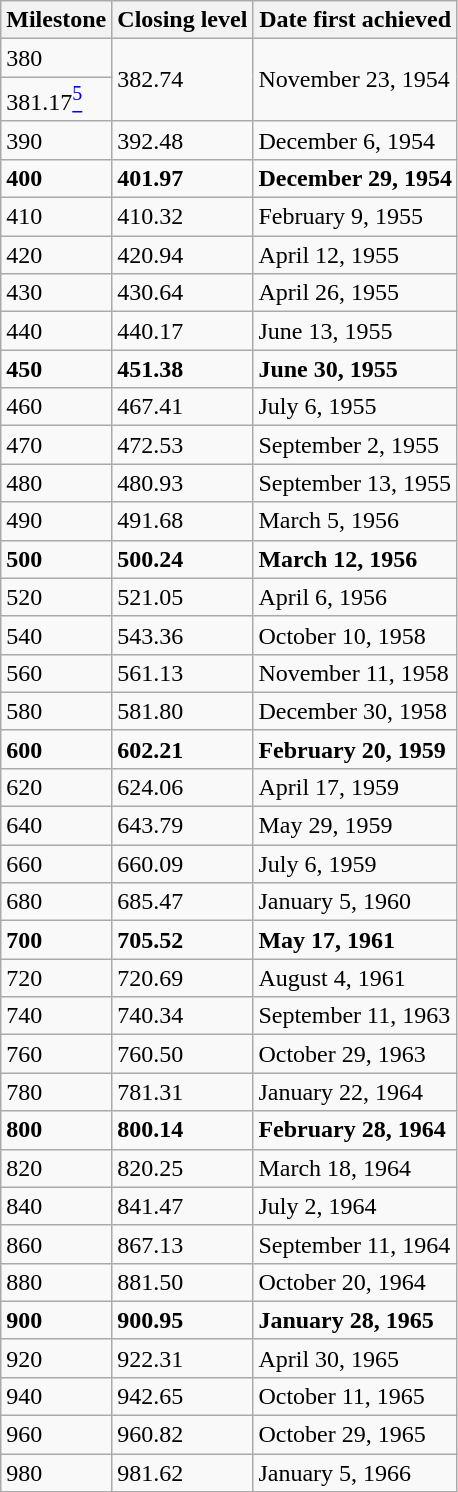<table class="wikitable">
<tr>
<th>Milestone</th>
<th>Closing level</th>
<th>Date first achieved</th>
</tr>
<tr>
<td>380</td>
<td rowspan="2">382.74</td>
<td rowspan="2">November 23, 1954</td>
</tr>
<tr>
<td>381.17<a href='#'><sup>5</sup></a></td>
</tr>
<tr>
<td>390</td>
<td>392.48</td>
<td>December 6, 1954</td>
</tr>
<tr>
<td><strong>400</strong></td>
<td><strong>401.97</strong></td>
<td><strong>December 29, 1954</strong></td>
</tr>
<tr>
<td>410</td>
<td>410.32</td>
<td>February 9, 1955</td>
</tr>
<tr>
<td>420</td>
<td>420.94</td>
<td>April 12, 1955</td>
</tr>
<tr>
<td>430</td>
<td>430.64</td>
<td>April 26, 1955</td>
</tr>
<tr>
<td>440</td>
<td>440.17</td>
<td>June 13, 1955</td>
</tr>
<tr>
<td><strong>450</strong></td>
<td><strong>451.38</strong></td>
<td><strong>June 30, 1955</strong></td>
</tr>
<tr>
<td>460</td>
<td>467.41</td>
<td>July 6, 1955</td>
</tr>
<tr>
<td>470</td>
<td>472.53</td>
<td>September 2, 1955</td>
</tr>
<tr>
<td>480</td>
<td>480.93</td>
<td>September 13, 1955</td>
</tr>
<tr>
<td>490</td>
<td>491.68</td>
<td>March 5, 1956</td>
</tr>
<tr>
<td><strong>500</strong></td>
<td><strong>500.24</strong></td>
<td><strong>March 12, 1956</strong></td>
</tr>
<tr>
<td>520</td>
<td>521.05</td>
<td>April 6, 1956</td>
</tr>
<tr>
<td>540</td>
<td>543.36</td>
<td>October 10, 1958</td>
</tr>
<tr>
<td>560</td>
<td>561.13</td>
<td>November 11, 1958</td>
</tr>
<tr>
<td>580</td>
<td>581.80</td>
<td>December 30, 1958</td>
</tr>
<tr>
<td><strong>600</strong></td>
<td><strong>602.21</strong></td>
<td><strong>February 20, 1959</strong></td>
</tr>
<tr>
<td>620</td>
<td>624.06</td>
<td>April 17, 1959</td>
</tr>
<tr>
<td>640</td>
<td>643.79</td>
<td>May 29, 1959</td>
</tr>
<tr>
<td>660</td>
<td>660.09</td>
<td>July 6, 1959</td>
</tr>
<tr>
<td>680</td>
<td>685.47</td>
<td>January 5, 1960</td>
</tr>
<tr>
<td><strong>700</strong></td>
<td><strong>705.52</strong></td>
<td><strong>May 17, 1961</strong></td>
</tr>
<tr>
<td>720</td>
<td>720.69</td>
<td>August 4, 1961</td>
</tr>
<tr>
<td>740</td>
<td>740.34</td>
<td>September 11, 1963</td>
</tr>
<tr>
<td>760</td>
<td>760.50</td>
<td>October 29, 1963</td>
</tr>
<tr>
<td>780</td>
<td>781.31</td>
<td>January 22, 1964</td>
</tr>
<tr>
<td><strong>800</strong></td>
<td><strong>800.14</strong></td>
<td><strong>February 28, 1964</strong></td>
</tr>
<tr>
<td>820</td>
<td>820.25</td>
<td>March 18, 1964</td>
</tr>
<tr>
<td>840</td>
<td>841.47</td>
<td>July 2, 1964</td>
</tr>
<tr>
<td>860</td>
<td>867.13</td>
<td>September 11, 1964</td>
</tr>
<tr>
<td>880</td>
<td>881.50</td>
<td>October 20, 1964</td>
</tr>
<tr>
<td><strong>900</strong></td>
<td><strong>900.95</strong></td>
<td><strong>January 28, 1965</strong></td>
</tr>
<tr>
<td>920</td>
<td>922.31</td>
<td>April 30, 1965</td>
</tr>
<tr>
<td>940</td>
<td>942.65</td>
<td>October 11, 1965</td>
</tr>
<tr>
<td>960</td>
<td>960.82</td>
<td>October 29, 1965</td>
</tr>
<tr>
<td>980</td>
<td>981.62</td>
<td>January 5, 1966</td>
</tr>
</table>
